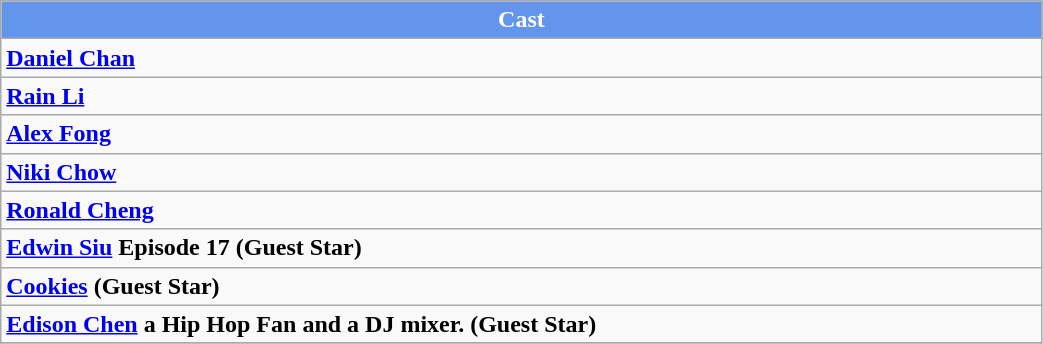<table class="wikitable" width="55%">
<tr style="background:cornflowerblue; color:white" align=center>
<td style="width:25%"><strong>Cast</strong></td>
</tr>
<tr>
<td><strong><a href='#'>Daniel Chan</a></strong></td>
</tr>
<tr>
<td><strong><a href='#'>Rain Li</a></strong></td>
</tr>
<tr>
<td><strong><a href='#'>Alex Fong</a></strong></td>
</tr>
<tr>
<td><strong><a href='#'>Niki Chow</a></strong></td>
</tr>
<tr>
<td><strong><a href='#'>Ronald Cheng</a></strong></td>
</tr>
<tr>
<td><strong><a href='#'>Edwin Siu</a> Episode 17 (Guest Star)</strong></td>
</tr>
<tr>
<td><strong><a href='#'>Cookies</a> (Guest Star)</strong></td>
</tr>
<tr>
<td><strong><a href='#'>Edison Chen</a> a Hip Hop Fan and a DJ mixer. (Guest Star)</strong></td>
</tr>
<tr>
</tr>
</table>
